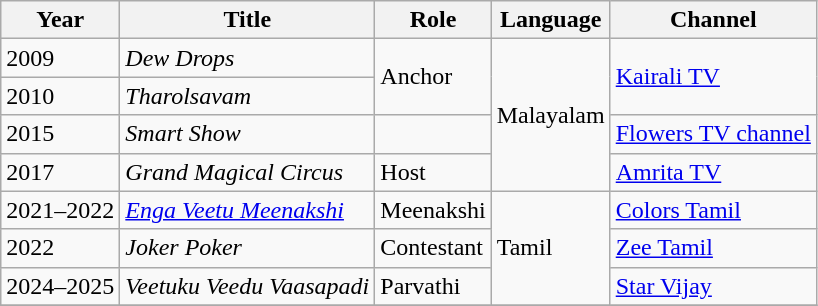<table class="wikitable sortable">
<tr>
<th>Year</th>
<th>Title</th>
<th class="unsortable">Role</th>
<th class="unsortable">Language</th>
<th class="unsortable">Channel</th>
</tr>
<tr>
<td>2009</td>
<td><em>Dew Drops</em></td>
<td rowspan="2">Anchor</td>
<td rowspan="4">Malayalam</td>
<td rowspan="2"><a href='#'>Kairali TV</a></td>
</tr>
<tr>
<td>2010</td>
<td><em>Tharolsavam</em></td>
</tr>
<tr>
<td>2015</td>
<td><em>Smart Show</em></td>
<td></td>
<td><a href='#'>Flowers TV channel</a></td>
</tr>
<tr>
<td>2017</td>
<td><em>Grand Magical Circus</em></td>
<td>Host</td>
<td><a href='#'>Amrita TV</a></td>
</tr>
<tr>
<td>2021–2022</td>
<td><em><a href='#'>Enga Veetu Meenakshi</a></em></td>
<td>Meenakshi</td>
<td rowspan="3">Tamil</td>
<td><a href='#'>Colors Tamil</a></td>
</tr>
<tr>
<td>2022</td>
<td><em>Joker Poker</em></td>
<td>Contestant</td>
<td><a href='#'>Zee Tamil</a></td>
</tr>
<tr>
<td>2024–2025</td>
<td><em>Veetuku Veedu Vaasapadi</em></td>
<td>Parvathi</td>
<td><a href='#'>Star Vijay</a></td>
</tr>
<tr>
</tr>
</table>
